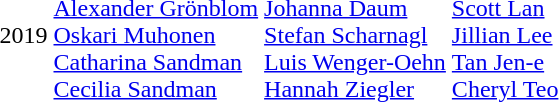<table>
<tr>
<td>2019</td>
<td> <br><a href='#'>Alexander Grönblom</a><br><a href='#'>Oskari Muhonen</a><br><a href='#'>Catharina Sandman</a><br><a href='#'>Cecilia Sandman</a></td>
<td><br><a href='#'>Johanna Daum</a><br><a href='#'>Stefan Scharnagl</a><br><a href='#'>Luis Wenger-Oehn</a><br><a href='#'>Hannah Ziegler</a></td>
<td> <br><a href='#'>Scott Lan</a><br><a href='#'>Jillian Lee</a><br><a href='#'>Tan Jen-e</a><br><a href='#'>Cheryl Teo</a></td>
</tr>
</table>
